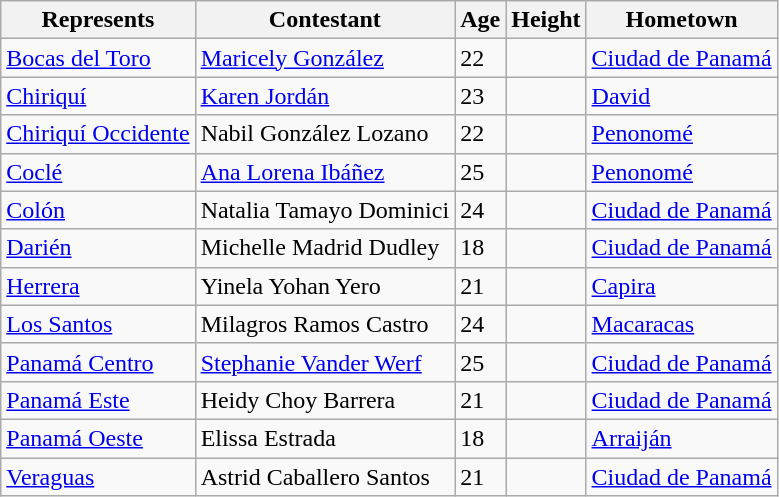<table class="sortable wikitable">
<tr>
<th>Represents</th>
<th>Contestant</th>
<th>Age</th>
<th>Height</th>
<th>Hometown</th>
</tr>
<tr>
<td><a href='#'>Bocas del Toro</a></td>
<td><a href='#'>Maricely González</a></td>
<td>22</td>
<td></td>
<td><a href='#'>Ciudad de Panamá</a></td>
</tr>
<tr>
<td><a href='#'>Chiriquí</a></td>
<td><a href='#'>Karen Jordán</a></td>
<td>23</td>
<td></td>
<td><a href='#'>David</a></td>
</tr>
<tr>
<td><a href='#'>Chiriquí Occidente</a></td>
<td>Nabil González Lozano</td>
<td>22</td>
<td></td>
<td><a href='#'>Penonomé</a></td>
</tr>
<tr>
<td><a href='#'>Coclé</a></td>
<td><a href='#'>Ana Lorena Ibáñez</a></td>
<td>25</td>
<td></td>
<td><a href='#'>Penonomé</a></td>
</tr>
<tr>
<td><a href='#'>Colón</a></td>
<td>Natalia Tamayo Dominici</td>
<td>24</td>
<td></td>
<td><a href='#'>Ciudad de Panamá</a></td>
</tr>
<tr>
<td><a href='#'>Darién</a></td>
<td>Michelle Madrid Dudley</td>
<td>18</td>
<td></td>
<td><a href='#'>Ciudad de Panamá</a></td>
</tr>
<tr>
<td><a href='#'>Herrera</a></td>
<td>Yinela Yohan Yero</td>
<td>21</td>
<td></td>
<td><a href='#'>Capira</a></td>
</tr>
<tr>
<td><a href='#'>Los Santos</a></td>
<td>Milagros Ramos Castro</td>
<td>24</td>
<td></td>
<td><a href='#'>Macaracas</a></td>
</tr>
<tr>
<td><a href='#'>Panamá Centro</a></td>
<td><a href='#'>Stephanie Vander Werf</a></td>
<td>25</td>
<td></td>
<td><a href='#'>Ciudad de Panamá</a></td>
</tr>
<tr>
<td><a href='#'>Panamá Este</a></td>
<td>Heidy Choy Barrera</td>
<td>21</td>
<td></td>
<td><a href='#'>Ciudad de Panamá</a></td>
</tr>
<tr>
<td><a href='#'>Panamá Oeste</a></td>
<td>Elissa Estrada</td>
<td>18</td>
<td></td>
<td><a href='#'>Arraiján</a></td>
</tr>
<tr>
<td><a href='#'>Veraguas</a></td>
<td>Astrid Caballero Santos</td>
<td>21</td>
<td></td>
<td><a href='#'>Ciudad de Panamá</a></td>
</tr>
</table>
